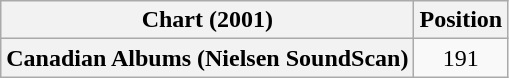<table class="wikitable plainrowheaders" style="text-align:center">
<tr>
<th scope="col">Chart (2001)</th>
<th scope="col">Position</th>
</tr>
<tr>
<th scope="row">Canadian Albums (Nielsen SoundScan)</th>
<td>191</td>
</tr>
</table>
